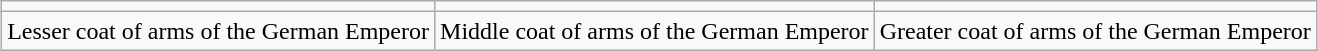<table class="wikitable" style="margin:1em auto; text-align:center;">
<tr>
<td></td>
<td></td>
<td></td>
</tr>
<tr>
<td>Lesser coat of arms of the German Emperor</td>
<td>Middle coat of arms of the German Emperor</td>
<td>Greater coat of arms of the German Emperor</td>
</tr>
</table>
